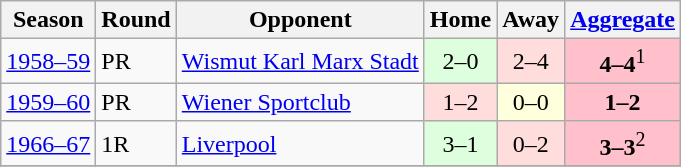<table class="wikitable">
<tr>
<th>Season</th>
<th>Round</th>
<th>Opponent</th>
<th>Home</th>
<th>Away</th>
<th><a href='#'>Aggregate</a></th>
</tr>
<tr>
<td align=left><a href='#'>1958–59</a></td>
<td align=left>PR</td>
<td align=left> <a href='#'>Wismut Karl Marx Stadt</a></td>
<td bgcolor="#ddffdd" style="text-align:center;">2–0</td>
<td bgcolor="#ffdddd" style="text-align:center;">2–4</td>
<td bgcolor=pink style="text-align:center;"><strong>4–4</strong><sup>1</sup></td>
</tr>
<tr>
<td align=left><a href='#'>1959–60</a></td>
<td align=left>PR</td>
<td align=left> <a href='#'>Wiener Sportclub</a></td>
<td bgcolor="#ffdddd" style="text-align:center;">1–2</td>
<td bgcolor="#ffffdd" style="text-align:center;">0–0</td>
<td bgcolor=pink style="text-align:center;"><strong>1–2</strong></td>
</tr>
<tr>
<td align=left><a href='#'>1966–67</a></td>
<td align=left>1R</td>
<td align=left> <a href='#'>Liverpool</a></td>
<td bgcolor="#ddffdd" style="text-align:center;">3–1</td>
<td bgcolor="#ffdddd" style="text-align:center;">0–2</td>
<td bgcolor=pink style="text-align:center;"><strong>3–3</strong><sup>2</sup></td>
</tr>
<tr>
</tr>
</table>
